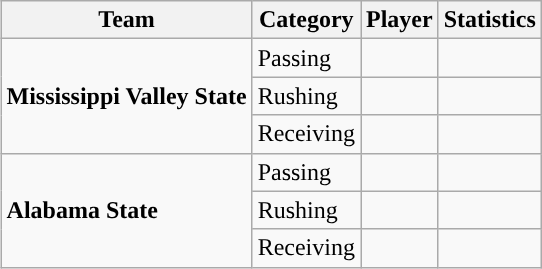<table class="wikitable" style="float: right;">
<tr>
<th>Team</th>
<th>Category</th>
<th>Player</th>
<th>Statistics</th>
</tr>
<tr>
<td rowspan=3><strong>Mississippi Valley State</strong></td>
<td>Passing</td>
<td></td>
<td></td>
</tr>
<tr>
<td>Rushing</td>
<td></td>
<td></td>
</tr>
<tr>
<td>Receiving</td>
<td></td>
<td></td>
</tr>
<tr>
<td rowspan=3><strong>Alabama State</strong></td>
<td>Passing</td>
<td></td>
<td></td>
</tr>
<tr>
<td>Rushing</td>
<td></td>
<td></td>
</tr>
<tr>
<td>Receiving</td>
<td></td>
<td></td>
</tr>
</table>
